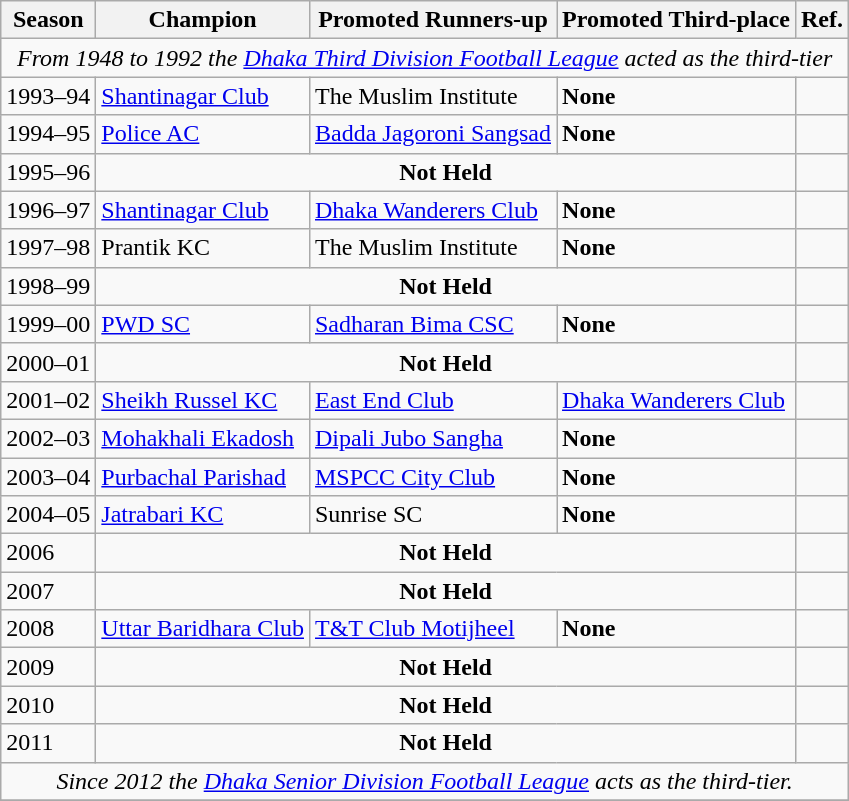<table class="wikitable"style>
<tr>
<th>Season</th>
<th>Champion</th>
<th>Promoted Runners-up</th>
<th>Promoted Third-place</th>
<th>Ref.</th>
</tr>
<tr>
<td colspan=5 style="text-align:center;"><em>From 1948 to 1992 the <a href='#'>Dhaka Third Division Football League</a> acted as the third-tier</em></td>
</tr>
<tr>
<td>1993–94</td>
<td><a href='#'>Shantinagar Club</a></td>
<td>The Muslim Institute</td>
<td><strong>None</strong></td>
<td></td>
</tr>
<tr>
<td>1994–95</td>
<td><a href='#'>Police AC</a></td>
<td><a href='#'>Badda Jagoroni Sangsad</a></td>
<td><strong>None</strong></td>
<td></td>
</tr>
<tr>
<td>1995–96</td>
<td colspan="3" style="text-align:center;"><strong>Not Held</strong></td>
<td></td>
</tr>
<tr>
<td>1996–97</td>
<td><a href='#'>Shantinagar Club</a></td>
<td><a href='#'>Dhaka Wanderers Club</a></td>
<td><strong>None</strong></td>
<td></td>
</tr>
<tr>
<td>1997–98</td>
<td>Prantik KC</td>
<td>The Muslim Institute</td>
<td><strong>None</strong></td>
<td></td>
</tr>
<tr>
<td>1998–99</td>
<td colspan="3" style="text-align:center;"><strong>Not Held</strong></td>
<td></td>
</tr>
<tr>
<td>1999–00</td>
<td><a href='#'>PWD SC</a></td>
<td><a href='#'>Sadharan Bima CSC</a></td>
<td><strong>None</strong></td>
<td></td>
</tr>
<tr>
<td>2000–01</td>
<td colspan="3" style="text-align:center;"><strong>Not Held</strong></td>
<td></td>
</tr>
<tr>
<td>2001–02</td>
<td><a href='#'>Sheikh Russel KC</a></td>
<td><a href='#'>East End Club</a></td>
<td><a href='#'>Dhaka Wanderers Club</a></td>
<td></td>
</tr>
<tr>
<td>2002–03</td>
<td><a href='#'>Mohakhali Ekadosh</a></td>
<td><a href='#'>Dipali Jubo Sangha</a></td>
<td><strong>None</strong></td>
<td></td>
</tr>
<tr>
<td>2003–04</td>
<td><a href='#'>Purbachal Parishad</a></td>
<td><a href='#'>MSPCC City Club</a></td>
<td><strong>None</strong></td>
<td></td>
</tr>
<tr>
<td>2004–05</td>
<td><a href='#'>Jatrabari KC</a></td>
<td>Sunrise SC</td>
<td><strong>None</strong></td>
<td></td>
</tr>
<tr>
<td>2006</td>
<td colspan="3" style="text-align:center;"><strong>Not Held</strong></td>
<td></td>
</tr>
<tr>
<td>2007</td>
<td colspan="3" style="text-align:center;"><strong>Not Held</strong></td>
<td></td>
</tr>
<tr>
<td>2008</td>
<td><a href='#'>Uttar Baridhara Club</a></td>
<td><a href='#'>T&T Club Motijheel</a></td>
<td><strong>None</strong></td>
<td></td>
</tr>
<tr>
<td>2009</td>
<td colspan="3" style="text-align:center;"><strong>Not Held</strong></td>
<td></td>
</tr>
<tr>
<td>2010</td>
<td colspan="3" style="text-align:center;"><strong>Not Held</strong></td>
<td></td>
</tr>
<tr>
<td>2011</td>
<td colspan="3" style="text-align:center;"><strong>Not Held</strong></td>
<td></td>
</tr>
<tr>
<td colspan=5 style="text-align:center;"><em>Since 2012 the <a href='#'>Dhaka Senior Division Football League</a> acts as the third-tier.</em></td>
</tr>
<tr>
</tr>
</table>
